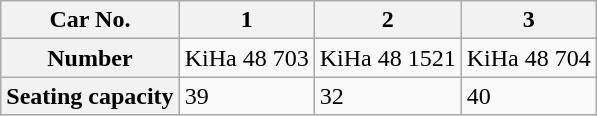<table class="wikitable">
<tr>
<th>Car No.</th>
<th>1</th>
<th>2</th>
<th>3</th>
</tr>
<tr>
<th>Number</th>
<td>KiHa 48 703</td>
<td>KiHa 48 1521</td>
<td>KiHa 48 704</td>
</tr>
<tr>
<th>Seating capacity</th>
<td>39</td>
<td>32</td>
<td>40</td>
</tr>
</table>
